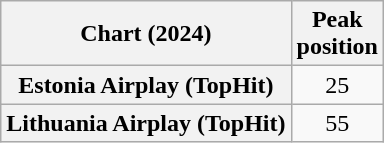<table class="wikitable sortable plainrowheaders" style="text-align:center">
<tr>
<th scope="col">Chart (2024)</th>
<th scope="col">Peak<br>position</th>
</tr>
<tr>
<th scope="row">Estonia Airplay (TopHit)</th>
<td>25</td>
</tr>
<tr>
<th scope="row">Lithuania Airplay (TopHit)</th>
<td>55</td>
</tr>
</table>
